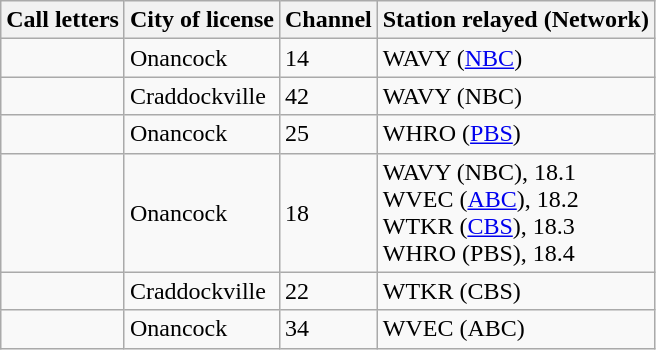<table class="wikitable sortable">
<tr>
<th>Call letters</th>
<th>City of license</th>
<th>Channel</th>
<th>Station relayed (Network)</th>
</tr>
<tr>
<td><strong></strong></td>
<td>Onancock</td>
<td>14</td>
<td>WAVY (<a href='#'>NBC</a>)</td>
</tr>
<tr>
<td><strong></strong></td>
<td>Craddockville</td>
<td>42</td>
<td>WAVY (NBC)</td>
</tr>
<tr>
<td><strong></strong></td>
<td>Onancock</td>
<td>25</td>
<td>WHRO (<a href='#'>PBS</a>)</td>
</tr>
<tr>
<td><strong></strong></td>
<td>Onancock</td>
<td>18</td>
<td>WAVY (NBC), 18.1<br> WVEC (<a href='#'>ABC</a>), 18.2<br> WTKR (<a href='#'>CBS</a>), 18.3<br>WHRO (PBS), 18.4</td>
</tr>
<tr>
<td><strong></strong></td>
<td>Craddockville</td>
<td>22</td>
<td>WTKR (CBS)</td>
</tr>
<tr>
<td><strong></strong></td>
<td>Onancock</td>
<td>34</td>
<td>WVEC (ABC)</td>
</tr>
</table>
